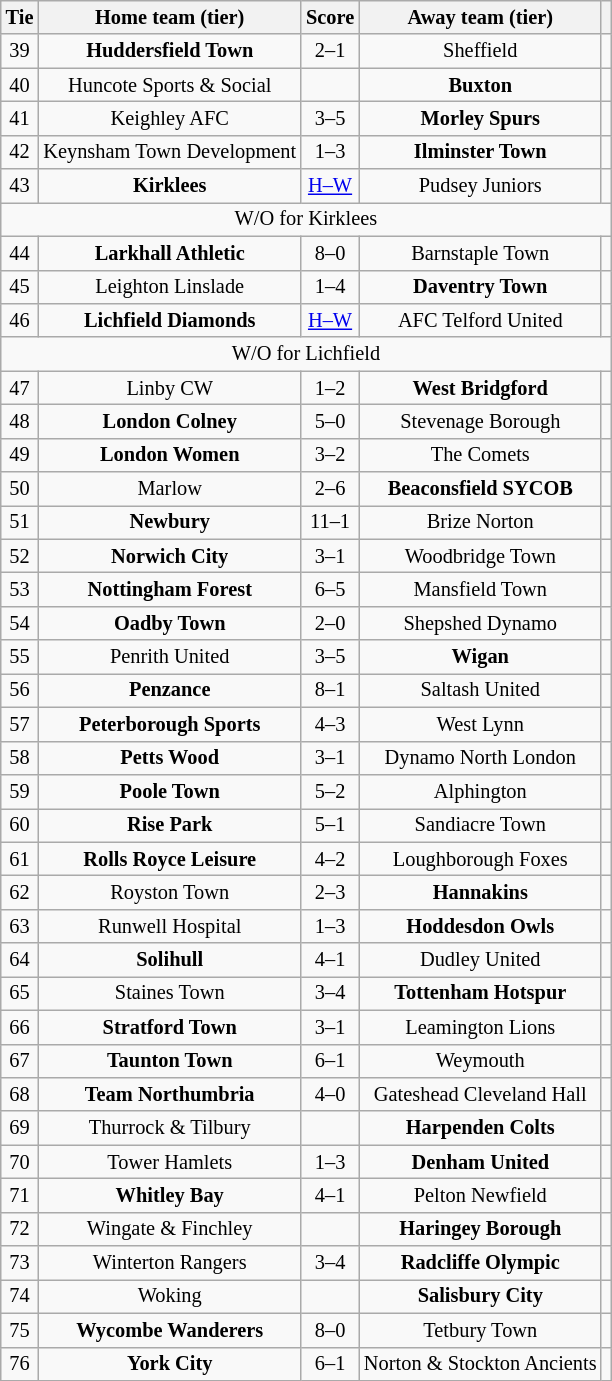<table class="wikitable" style="text-align:center; font-size:85%">
<tr>
<th>Tie</th>
<th>Home team (tier)</th>
<th>Score</th>
<th>Away team (tier)</th>
<th></th>
</tr>
<tr>
<td align="center">39</td>
<td><strong>Huddersfield Town</strong></td>
<td align="center">2–1</td>
<td>Sheffield</td>
<td></td>
</tr>
<tr>
<td align="center">40</td>
<td>Huncote Sports & Social</td>
<td align="center"></td>
<td><strong>Buxton</strong></td>
<td></td>
</tr>
<tr>
<td align="center">41</td>
<td>Keighley AFC</td>
<td align="center">3–5 </td>
<td><strong>Morley Spurs</strong></td>
<td></td>
</tr>
<tr>
<td align="center">42</td>
<td>Keynsham Town Development</td>
<td align="center">1–3</td>
<td><strong>Ilminster Town</strong></td>
<td></td>
</tr>
<tr>
<td align="center">43</td>
<td><strong>Kirklees</strong></td>
<td align="center"><a href='#'>H–W</a></td>
<td>Pudsey Juniors</td>
<td></td>
</tr>
<tr>
<td colspan="5" align="center">W/O for Kirklees</td>
</tr>
<tr>
<td align="center">44</td>
<td><strong>Larkhall Athletic</strong></td>
<td align="center">8–0</td>
<td>Barnstaple Town</td>
<td></td>
</tr>
<tr>
<td align="center">45</td>
<td>Leighton Linslade</td>
<td align="center">1–4</td>
<td><strong>Daventry Town</strong></td>
<td></td>
</tr>
<tr>
<td align="center">46</td>
<td><strong>Lichfield Diamonds</strong></td>
<td align="center"><a href='#'>H–W</a></td>
<td>AFC Telford United</td>
<td></td>
</tr>
<tr>
<td colspan="5" align="center">W/O for Lichfield</td>
</tr>
<tr>
<td align="center">47</td>
<td>Linby CW</td>
<td align="center">1–2</td>
<td><strong>West Bridgford</strong></td>
<td></td>
</tr>
<tr>
<td align="center">48</td>
<td><strong>London Colney</strong></td>
<td align="center">5–0</td>
<td>Stevenage Borough</td>
<td></td>
</tr>
<tr>
<td align="center">49</td>
<td><strong>London Women</strong></td>
<td align="center">3–2</td>
<td>The Comets</td>
<td></td>
</tr>
<tr>
<td align="center">50</td>
<td>Marlow</td>
<td align="center">2–6</td>
<td><strong>Beaconsfield SYCOB</strong></td>
<td></td>
</tr>
<tr>
<td align="center">51</td>
<td><strong>Newbury</strong></td>
<td align="center">11–1</td>
<td>Brize Norton</td>
<td></td>
</tr>
<tr>
<td align="center">52</td>
<td><strong>Norwich City</strong></td>
<td align="center">3–1</td>
<td>Woodbridge Town</td>
<td></td>
</tr>
<tr>
<td align="center">53</td>
<td><strong>Nottingham Forest</strong></td>
<td align="center">6–5</td>
<td>Mansfield Town</td>
<td></td>
</tr>
<tr>
<td align="center">54</td>
<td><strong>Oadby Town</strong></td>
<td align="center">2–0</td>
<td>Shepshed Dynamo</td>
<td></td>
</tr>
<tr>
<td align="center">55</td>
<td>Penrith United</td>
<td align="center">3–5 </td>
<td><strong>Wigan</strong></td>
<td></td>
</tr>
<tr>
<td align="center">56</td>
<td><strong>Penzance</strong></td>
<td align="center">8–1</td>
<td>Saltash United</td>
<td></td>
</tr>
<tr>
<td align="center">57</td>
<td><strong>Peterborough Sports</strong></td>
<td align="center">4–3</td>
<td>West Lynn</td>
<td></td>
</tr>
<tr>
<td align="center">58</td>
<td><strong>Petts Wood</strong></td>
<td align="center">3–1</td>
<td>Dynamo North London</td>
<td></td>
</tr>
<tr>
<td align="center">59</td>
<td><strong>Poole Town</strong></td>
<td align="center">5–2</td>
<td>Alphington</td>
<td></td>
</tr>
<tr>
<td align="center">60</td>
<td><strong>Rise Park</strong></td>
<td align="center">5–1</td>
<td>Sandiacre Town</td>
<td></td>
</tr>
<tr>
<td align="center">61</td>
<td><strong>Rolls Royce Leisure</strong></td>
<td align="center">4–2</td>
<td>Loughborough Foxes</td>
<td></td>
</tr>
<tr>
<td align="center">62</td>
<td>Royston Town</td>
<td align="center">2–3</td>
<td><strong>Hannakins</strong></td>
<td></td>
</tr>
<tr>
<td align="center">63</td>
<td>Runwell Hospital</td>
<td align="center">1–3</td>
<td><strong>Hoddesdon Owls</strong></td>
<td></td>
</tr>
<tr>
<td align="center">64</td>
<td><strong>Solihull</strong></td>
<td align="center">4–1</td>
<td>Dudley United</td>
<td></td>
</tr>
<tr>
<td align="center">65</td>
<td>Staines Town</td>
<td align="center">3–4</td>
<td><strong>Tottenham Hotspur</strong></td>
<td></td>
</tr>
<tr>
<td align="center">66</td>
<td><strong>Stratford Town</strong></td>
<td align="center">3–1</td>
<td>Leamington Lions</td>
<td></td>
</tr>
<tr>
<td align="center">67</td>
<td><strong>Taunton Town</strong></td>
<td align="center">6–1</td>
<td>Weymouth</td>
<td></td>
</tr>
<tr>
<td align="center">68</td>
<td><strong>Team Northumbria</strong></td>
<td align="center">4–0</td>
<td>Gateshead Cleveland Hall</td>
<td></td>
</tr>
<tr>
<td align="center">69</td>
<td>Thurrock & Tilbury</td>
<td align="center"></td>
<td><strong>Harpenden Colts</strong></td>
<td></td>
</tr>
<tr>
<td align="center">70</td>
<td>Tower Hamlets</td>
<td align="center">1–3</td>
<td><strong>Denham United</strong></td>
<td></td>
</tr>
<tr>
<td align="center">71</td>
<td><strong>Whitley Bay</strong></td>
<td align="center">4–1</td>
<td>Pelton Newfield</td>
<td></td>
</tr>
<tr>
<td align="center">72</td>
<td>Wingate & Finchley</td>
<td align="center"></td>
<td><strong>Haringey Borough</strong></td>
<td></td>
</tr>
<tr>
<td align="center">73</td>
<td>Winterton Rangers</td>
<td align="center">3–4</td>
<td><strong>Radcliffe Olympic</strong></td>
<td></td>
</tr>
<tr>
<td align="center">74</td>
<td>Woking</td>
<td align="center"></td>
<td><strong>Salisbury City</strong></td>
<td></td>
</tr>
<tr>
<td align="center">75</td>
<td><strong>Wycombe Wanderers</strong></td>
<td align="center">8–0</td>
<td>Tetbury Town</td>
<td></td>
</tr>
<tr>
<td align="center">76</td>
<td><strong>York City</strong></td>
<td align="center">6–1</td>
<td>Norton & Stockton Ancients</td>
<td></td>
</tr>
</table>
